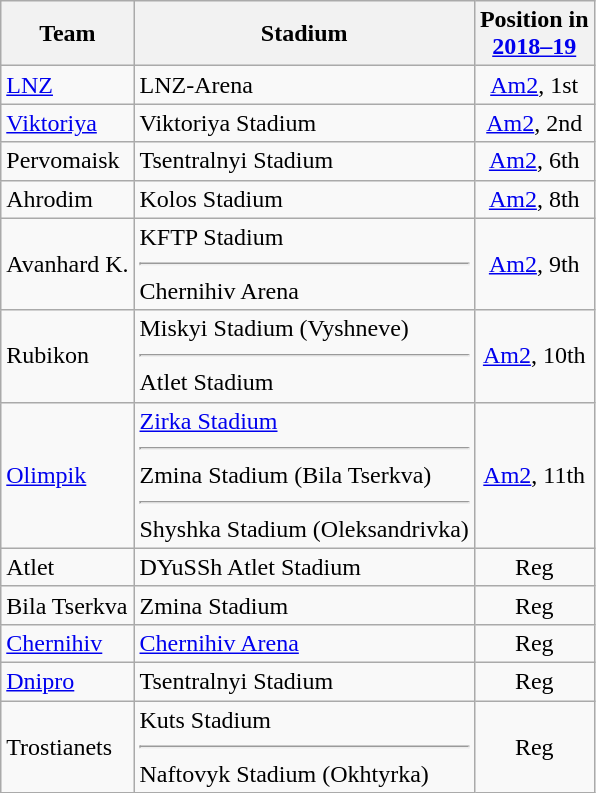<table class="wikitable sortable" style="text-align: left;">
<tr>
<th>Team</th>
<th>Stadium</th>
<th>Position in<br><a href='#'>2018–19</a></th>
</tr>
<tr>
<td><a href='#'>LNZ</a></td>
<td>LNZ-Arena</td>
<td align="center"><a href='#'>Am2</a>, 1st</td>
</tr>
<tr>
<td><a href='#'>Viktoriya</a></td>
<td>Viktoriya Stadium</td>
<td align="center"><a href='#'>Am2</a>, 2nd</td>
</tr>
<tr>
<td>Pervomaisk</td>
<td>Tsentralnyi Stadium</td>
<td align="center"><a href='#'>Am2</a>, 6th</td>
</tr>
<tr>
<td>Ahrodim</td>
<td>Kolos Stadium</td>
<td align="center"><a href='#'>Am2</a>, 8th</td>
</tr>
<tr>
<td>Avanhard K.</td>
<td>KFTP Stadium<hr>Chernihiv Arena</td>
<td align="center"><a href='#'>Am2</a>, 9th</td>
</tr>
<tr>
<td>Rubikon</td>
<td>Miskyi Stadium (Vyshneve)<hr>Atlet Stadium</td>
<td align="center"><a href='#'>Am2</a>, 10th</td>
</tr>
<tr>
<td><a href='#'>Olimpik</a></td>
<td><a href='#'>Zirka Stadium</a><hr>Zmina Stadium (Bila Tserkva)<hr>Shyshka Stadium (Oleksandrivka)</td>
<td align="center"><a href='#'>Am2</a>, 11th</td>
</tr>
<tr>
<td>Atlet</td>
<td>DYuSSh Atlet Stadium</td>
<td align="center">Reg</td>
</tr>
<tr>
<td>Bila Tserkva</td>
<td>Zmina Stadium</td>
<td align="center">Reg</td>
</tr>
<tr>
<td><a href='#'>Chernihiv</a></td>
<td><a href='#'>Chernihiv Arena</a></td>
<td align="center">Reg</td>
</tr>
<tr>
<td><a href='#'>Dnipro</a></td>
<td>Tsentralnyi Stadium</td>
<td align="center">Reg</td>
</tr>
<tr>
<td>Trostianets</td>
<td>Kuts Stadium<hr>Naftovyk Stadium (Okhtyrka)</td>
<td align="center">Reg</td>
</tr>
</table>
